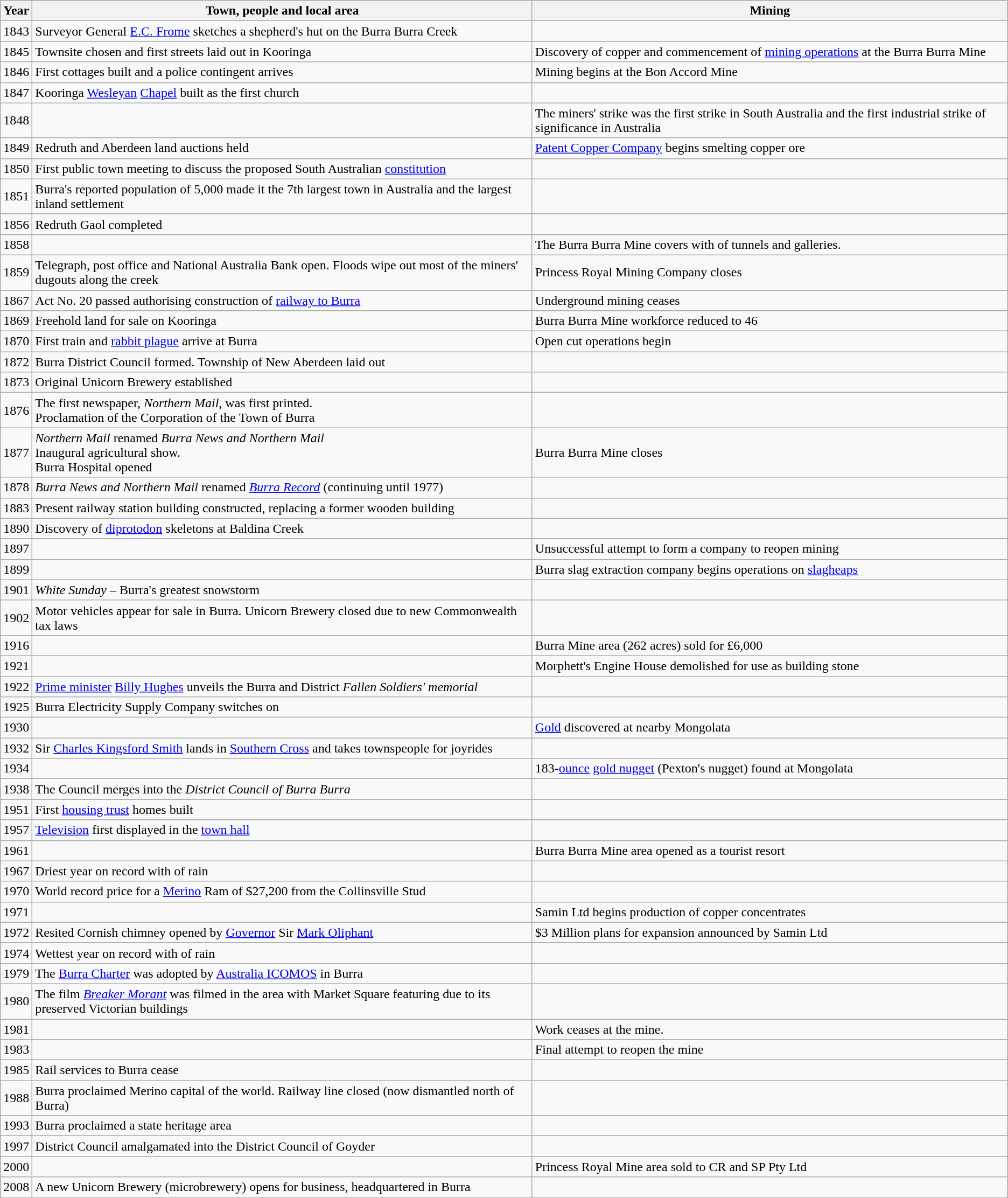<table class="wikitable">
<tr>
<th>Year</th>
<th>Town, people and local area</th>
<th>Mining</th>
</tr>
<tr>
<td>1843</td>
<td>Surveyor General <a href='#'>E.C. Frome</a> sketches a shepherd's hut on the Burra Burra Creek</td>
<td></td>
</tr>
<tr>
<td>1845</td>
<td>Townsite chosen and first streets laid out in Kooringa</td>
<td>Discovery of copper and commencement of <a href='#'>mining operations</a> at the Burra Burra Mine</td>
</tr>
<tr>
<td>1846</td>
<td>First cottages built and a police contingent arrives</td>
<td>Mining begins at the Bon Accord Mine</td>
</tr>
<tr>
<td>1847</td>
<td>Kooringa <a href='#'>Wesleyan</a> <a href='#'>Chapel</a> built as the first church</td>
<td></td>
</tr>
<tr>
<td>1848</td>
<td></td>
<td>The miners' strike was the first strike in South Australia and the first industrial strike of significance in Australia</td>
</tr>
<tr>
<td>1849</td>
<td>Redruth and Aberdeen land auctions held</td>
<td><a href='#'>Patent Copper Company</a> begins smelting copper ore</td>
</tr>
<tr>
<td>1850</td>
<td>First public town meeting to discuss the proposed South Australian <a href='#'>constitution</a></td>
<td></td>
</tr>
<tr>
<td>1851</td>
<td>Burra's reported population of 5,000 made it the 7th largest town in Australia and the largest inland settlement </td>
<td></td>
</tr>
<tr>
<td>1856</td>
<td>Redruth Gaol completed</td>
<td></td>
</tr>
<tr>
<td>1858</td>
<td></td>
<td>The Burra Burra Mine covers  with  of tunnels and galleries.</td>
</tr>
<tr>
<td>1859</td>
<td>Telegraph, post office and National Australia Bank open. Floods wipe out most of the miners' dugouts along the creek</td>
<td>Princess Royal Mining Company closes</td>
</tr>
<tr>
<td>1867</td>
<td>Act No. 20 passed authorising construction of <a href='#'>railway to Burra</a></td>
<td>Underground mining ceases</td>
</tr>
<tr>
<td>1869</td>
<td>Freehold land for sale on Kooringa</td>
<td>Burra Burra Mine workforce reduced to 46</td>
</tr>
<tr>
<td>1870</td>
<td>First train and <a href='#'>rabbit plague</a> arrive at Burra</td>
<td>Open cut operations begin</td>
</tr>
<tr>
<td>1872</td>
<td>Burra District Council formed. Township of New Aberdeen laid out</td>
<td></td>
</tr>
<tr>
<td>1873</td>
<td>Original Unicorn Brewery established</td>
<td></td>
</tr>
<tr>
<td>1876</td>
<td>The first newspaper, <em>Northern Mail</em>, was first printed.<br>Proclamation of the Corporation of the Town of Burra</td>
<td></td>
</tr>
<tr>
<td>1877</td>
<td><em>Northern Mail</em> renamed <em>Burra News and Northern Mail</em><br>Inaugural agricultural show.<br>Burra Hospital opened</td>
<td>Burra Burra Mine closes</td>
</tr>
<tr>
<td>1878</td>
<td><em>Burra News and Northern Mail</em> renamed <em><a href='#'>Burra Record</a></em> (continuing until 1977)</td>
<td></td>
</tr>
<tr>
<td>1883</td>
<td>Present railway station building constructed, replacing a former wooden building</td>
<td></td>
</tr>
<tr>
<td>1890</td>
<td>Discovery of <a href='#'>diprotodon</a> skeletons at Baldina Creek</td>
<td></td>
</tr>
<tr>
<td>1897</td>
<td></td>
<td>Unsuccessful attempt to form a company to reopen mining</td>
</tr>
<tr>
<td>1899</td>
<td></td>
<td>Burra slag extraction company begins operations on <a href='#'>slagheaps</a></td>
</tr>
<tr>
<td>1901</td>
<td><em>White Sunday</em> – Burra's greatest snowstorm</td>
<td></td>
</tr>
<tr>
<td>1902</td>
<td>Motor vehicles appear for sale in Burra. Unicorn Brewery closed due to new Commonwealth tax laws</td>
<td></td>
</tr>
<tr>
<td>1916</td>
<td></td>
<td>Burra Mine area (262 acres) sold for £6,000</td>
</tr>
<tr>
<td>1921</td>
<td></td>
<td>Morphett's Engine House demolished for use as building stone</td>
</tr>
<tr>
<td>1922</td>
<td><a href='#'>Prime minister</a> <a href='#'>Billy Hughes</a> unveils the Burra and District <em>Fallen Soldiers' memorial</em></td>
<td></td>
</tr>
<tr>
<td>1925</td>
<td>Burra Electricity Supply Company switches on</td>
<td></td>
</tr>
<tr>
<td>1930</td>
<td></td>
<td><a href='#'>Gold</a> discovered at nearby Mongolata</td>
</tr>
<tr>
<td>1932</td>
<td>Sir <a href='#'>Charles Kingsford Smith</a> lands in <a href='#'>Southern Cross</a> and takes townspeople for joyrides</td>
<td></td>
</tr>
<tr>
<td>1934</td>
<td></td>
<td>183-<a href='#'>ounce</a> <a href='#'>gold nugget</a> (Pexton's nugget) found at Mongolata</td>
</tr>
<tr>
<td>1938</td>
<td>The Council merges into the <em>District Council of Burra Burra</em></td>
<td></td>
</tr>
<tr>
<td>1951</td>
<td>First <a href='#'>housing trust</a> homes built</td>
<td></td>
</tr>
<tr>
<td>1957</td>
<td><a href='#'>Television</a> first displayed in the <a href='#'>town hall</a></td>
<td></td>
</tr>
<tr>
<td>1961</td>
<td></td>
<td>Burra Burra Mine area opened as a tourist resort</td>
</tr>
<tr>
<td>1967</td>
<td>Driest year on record with  of rain</td>
<td></td>
</tr>
<tr>
<td>1970</td>
<td>World record price for a <a href='#'>Merino</a> Ram of $27,200 from the Collinsville Stud</td>
<td></td>
</tr>
<tr>
<td>1971</td>
<td></td>
<td>Samin Ltd begins production of copper concentrates</td>
</tr>
<tr>
<td>1972</td>
<td>Resited Cornish chimney opened by <a href='#'>Governor</a> Sir <a href='#'>Mark Oliphant</a></td>
<td>$3 Million plans for expansion announced by Samin Ltd</td>
</tr>
<tr>
<td>1974</td>
<td>Wettest year on record with  of rain</td>
<td></td>
</tr>
<tr>
<td>1979</td>
<td>The <a href='#'>Burra Charter</a> was adopted by <a href='#'>Australia ICOMOS</a> in Burra</td>
<td></td>
</tr>
<tr>
<td>1980</td>
<td>The film <em><a href='#'>Breaker Morant</a></em> was filmed in the area with Market Square featuring due to its preserved Victorian buildings</td>
<td></td>
</tr>
<tr>
<td>1981</td>
<td></td>
<td>Work ceases at the mine.</td>
</tr>
<tr>
<td>1983</td>
<td></td>
<td>Final attempt to reopen the mine</td>
</tr>
<tr>
<td>1985</td>
<td>Rail services to Burra cease</td>
<td></td>
</tr>
<tr>
<td>1988</td>
<td>Burra proclaimed Merino capital of the world. Railway line closed (now dismantled north of Burra)</td>
<td></td>
</tr>
<tr>
<td>1993</td>
<td>Burra proclaimed a state heritage area</td>
<td></td>
</tr>
<tr>
<td>1997</td>
<td>District Council amalgamated into the District Council of Goyder</td>
<td></td>
</tr>
<tr>
<td>2000</td>
<td></td>
<td>Princess Royal Mine area sold to CR and SP Pty Ltd</td>
</tr>
<tr>
<td>2008</td>
<td>A new Unicorn Brewery (microbrewery) opens for business, headquartered in Burra</td>
<td></td>
</tr>
</table>
